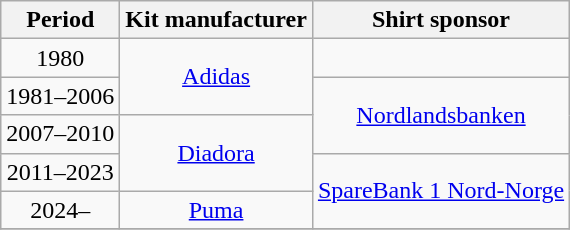<table class="wikitable collapsible" style="text-align:center;">
<tr>
<th>Period</th>
<th>Kit manufacturer</th>
<th>Shirt sponsor</th>
</tr>
<tr>
<td>1980</td>
<td rowspan=2><a href='#'>Adidas</a></td>
<td></td>
</tr>
<tr>
<td>1981–2006</td>
<td rowspan=2><a href='#'>Nordlandsbanken</a></td>
</tr>
<tr>
<td>2007–2010</td>
<td rowspan=2><a href='#'>Diadora</a></td>
</tr>
<tr>
<td>2011–2023</td>
<td rowspan=2><a href='#'>SpareBank 1 Nord-Norge</a></td>
</tr>
<tr>
<td>2024–</td>
<td rowspan=1><a href='#'>Puma</a></td>
</tr>
<tr>
</tr>
</table>
